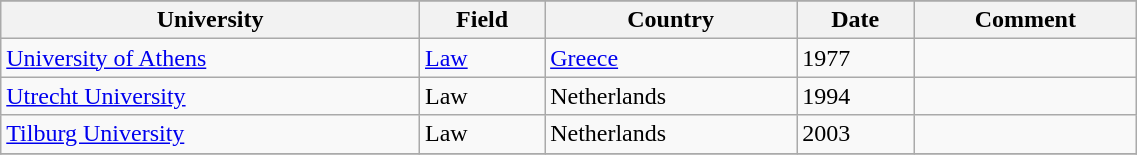<table class="wikitable" style="width:60%;">
<tr style="background:#ccf; text-align:center;">
</tr>
<tr>
<th>University</th>
<th>Field</th>
<th>Country</th>
<th>Date</th>
<th>Comment</th>
</tr>
<tr>
<td><a href='#'>University of Athens</a></td>
<td><a href='#'>Law</a></td>
<td><a href='#'>Greece</a></td>
<td>1977</td>
<td></td>
</tr>
<tr>
<td><a href='#'>Utrecht University</a></td>
<td>Law</td>
<td>Netherlands</td>
<td>1994</td>
<td></td>
</tr>
<tr>
<td><a href='#'>Tilburg University</a></td>
<td>Law</td>
<td>Netherlands</td>
<td>2003</td>
<td></td>
</tr>
<tr>
</tr>
</table>
